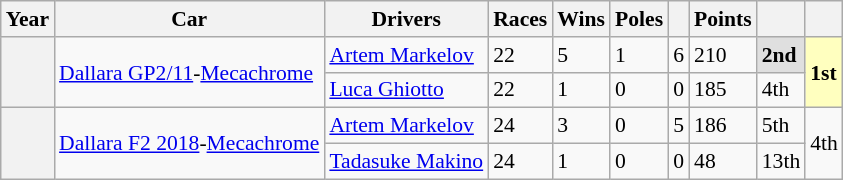<table class="wikitable" style="font-size:90%">
<tr>
<th>Year</th>
<th>Car</th>
<th>Drivers</th>
<th>Races</th>
<th>Wins</th>
<th>Poles</th>
<th></th>
<th>Points</th>
<th></th>
<th></th>
</tr>
<tr>
<th rowspan=2></th>
<td rowspan=2><a href='#'>Dallara GP2/11</a>-<a href='#'>Mecachrome</a></td>
<td> <a href='#'>Artem Markelov</a></td>
<td>22</td>
<td>5</td>
<td>1</td>
<td>6</td>
<td>210</td>
<td style="background:#dfdfdf;"><strong>2nd</strong></td>
<td rowspan=2 style="background:#ffffbf;"><strong>1st</strong></td>
</tr>
<tr>
<td> <a href='#'>Luca Ghiotto</a></td>
<td>22</td>
<td>1</td>
<td>0</td>
<td>0</td>
<td>185</td>
<td>4th</td>
</tr>
<tr>
<th rowspan=2></th>
<td rowspan=2><a href='#'>Dallara F2 2018</a>-<a href='#'>Mecachrome</a></td>
<td> <a href='#'>Artem Markelov</a></td>
<td>24</td>
<td>3</td>
<td>0</td>
<td>5</td>
<td>186</td>
<td>5th</td>
<td rowspan=2>4th</td>
</tr>
<tr>
<td> <a href='#'>Tadasuke Makino</a></td>
<td>24</td>
<td>1</td>
<td>0</td>
<td>0</td>
<td>48</td>
<td>13th</td>
</tr>
</table>
